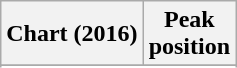<table class="wikitable sortable plainrowheaders" style="text-align:center">
<tr>
<th scope="col">Chart (2016)</th>
<th scope="col">Peak<br> position</th>
</tr>
<tr>
</tr>
<tr>
</tr>
<tr>
</tr>
<tr>
</tr>
<tr>
</tr>
</table>
